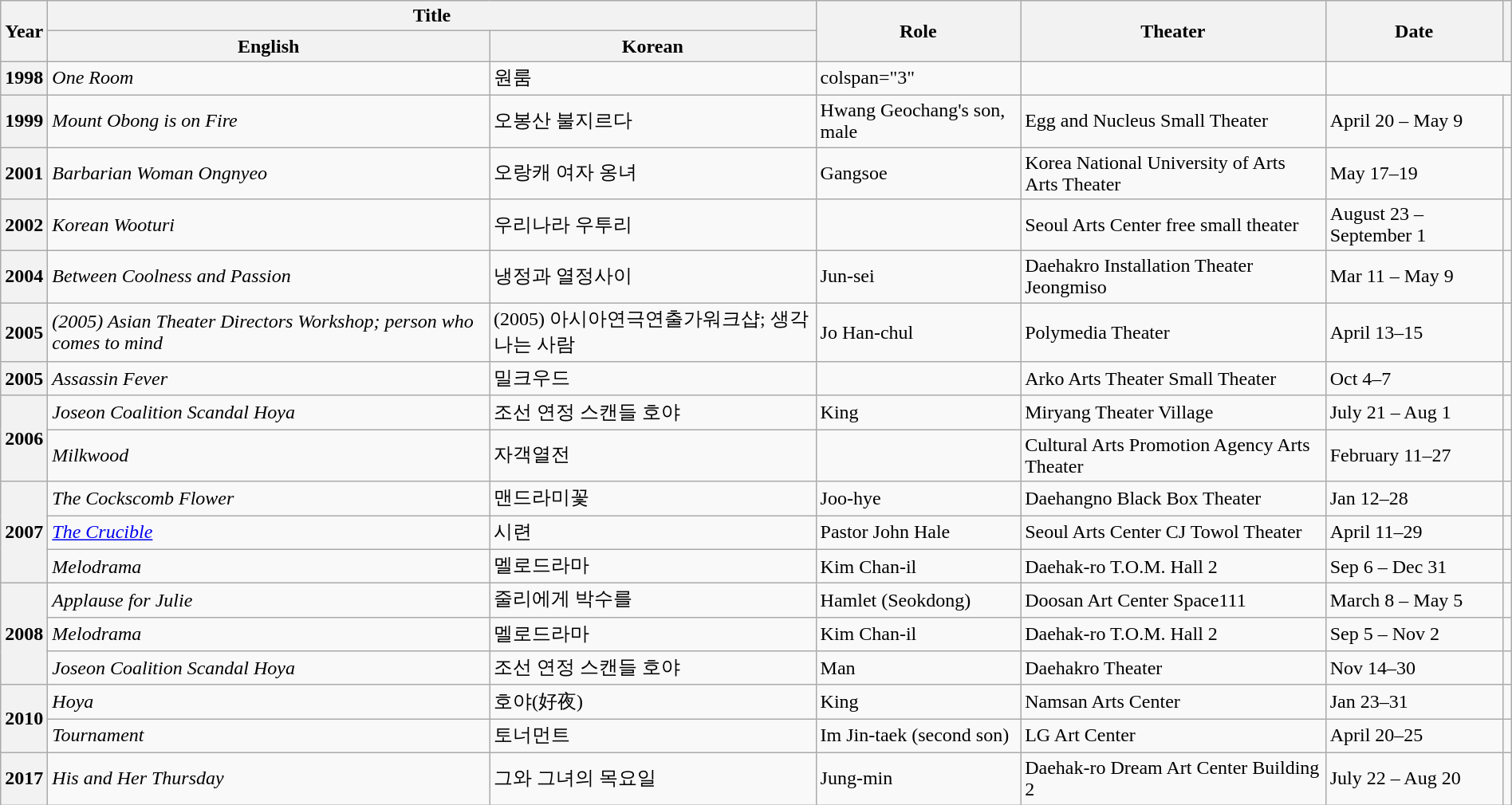<table class="wikitable plainrowheaders sortable" style="text-align:left; font-size:100%; padding:0 auto; width:100%; margin:auto">
<tr>
<th rowspan="2" scope="col">Year</th>
<th colspan="2" scope="col">Title</th>
<th rowspan="2" scope="col">Role</th>
<th rowspan="2" scope="col">Theater</th>
<th rowspan="2" scope="col">Date</th>
<th scope="col" rowspan="2" class="unsortable"></th>
</tr>
<tr>
<th>English</th>
<th>Korean</th>
</tr>
<tr>
<th scope="row">1998</th>
<td><em>One Room</em></td>
<td>원룸</td>
<td>colspan="3" </td>
<td style="text-align:center"></td>
</tr>
<tr>
<th scope="row">1999</th>
<td><em>Mount Obong is on Fire</em></td>
<td>오봉산 불지르다</td>
<td>Hwang Geochang's son, male</td>
<td>Egg and Nucleus Small Theater</td>
<td>April 20 – May 9</td>
<td style="text-align:center"></td>
</tr>
<tr>
<th scope="row">2001</th>
<td><em>Barbarian Woman Ongnyeo</em></td>
<td>오랑캐 여자 옹녀</td>
<td>Gangsoe</td>
<td>Korea National University of Arts Arts Theater</td>
<td>May 17–19</td>
<td style="text-align:center"></td>
</tr>
<tr>
<th scope="row">2002</th>
<td><em>Korean Wooturi</em></td>
<td>우리나라 우투리</td>
<td></td>
<td>Seoul Arts Center free small theater</td>
<td>August 23 – September 1</td>
<td style="text-align:center"></td>
</tr>
<tr>
<th scope="row">2004</th>
<td><em>Between Coolness and Passion</em></td>
<td>냉정과 열정사이</td>
<td>Jun-sei</td>
<td>Daehakro Installation Theater Jeongmiso</td>
<td>Mar 11 – May 9</td>
<td style="text-align:center"></td>
</tr>
<tr>
<th scope="row">2005</th>
<td><em>(2005) Asian Theater Directors Workshop; person who comes to mind</em></td>
<td>(2005) 아시아연극연출가워크샵; 생각나는 사람</td>
<td>Jo Han-chul</td>
<td>Polymedia Theater</td>
<td>April 13–15</td>
<td style="text-align:center"></td>
</tr>
<tr>
<th scope="row">2005</th>
<td><em>Assassin Fever</em></td>
<td>밀크우드</td>
<td></td>
<td>Arko Arts Theater Small Theater</td>
<td>Oct 4–7</td>
<td style="text-align:center"></td>
</tr>
<tr>
<th scope="row"  rowspan="2">2006</th>
<td><em>Joseon Coalition Scandal Hoya</em></td>
<td>조선 연정 스캔들 호야</td>
<td>King</td>
<td>Miryang Theater Village</td>
<td>July 21 – Aug 1</td>
<td style="text-align:center"></td>
</tr>
<tr>
<td><em>Milkwood</em></td>
<td>자객열전</td>
<td></td>
<td>Cultural Arts Promotion Agency Arts Theater</td>
<td>February 11–27</td>
<td style="text-align:center"></td>
</tr>
<tr>
<th scope="row"  rowspan="3">2007</th>
<td><em>The Cockscomb Flower</em></td>
<td>맨드라미꽃</td>
<td>Joo-hye</td>
<td>Daehangno Black Box Theater</td>
<td>Jan 12–28</td>
<td style="text-align:center"></td>
</tr>
<tr>
<td><em><a href='#'>The Crucible</a></em></td>
<td>시련</td>
<td>Pastor John Hale</td>
<td>Seoul Arts Center CJ Towol Theater</td>
<td>April 11–29</td>
<td style="text-align:center"></td>
</tr>
<tr>
<td><em>Melodrama</em></td>
<td>멜로드라마</td>
<td>Kim Chan-il</td>
<td>Daehak-ro T.O.M. Hall 2</td>
<td>Sep 6 – Dec 31</td>
<td style="text-align:center"></td>
</tr>
<tr>
<th scope="row"  rowspan="3">2008</th>
<td><em>Applause for Julie</em></td>
<td>줄리에게 박수를</td>
<td>Hamlet (Seokdong)</td>
<td>Doosan Art Center Space111</td>
<td>March 8 – May 5</td>
<td style="text-align:center"></td>
</tr>
<tr>
<td><em>Melodrama</em></td>
<td>멜로드라마</td>
<td>Kim Chan-il</td>
<td>Daehak-ro T.O.M. Hall 2</td>
<td>Sep 5 – Nov 2</td>
<td style="text-align:center"></td>
</tr>
<tr>
<td><em>Joseon Coalition Scandal Hoya</em></td>
<td>조선 연정 스캔들 호야</td>
<td>Man</td>
<td>Daehakro Theater</td>
<td>Nov 14–30</td>
<td style="text-align:center"></td>
</tr>
<tr>
<th scope="row" rowspan="2">2010</th>
<td><em>Hoya</em></td>
<td>호야(好夜)</td>
<td>King</td>
<td>Namsan Arts Center</td>
<td>Jan 23–31</td>
<td style="text-align:center"></td>
</tr>
<tr>
<td><em>Tournament</em></td>
<td>토너먼트</td>
<td>Im Jin-taek (second son)</td>
<td>LG Art Center</td>
<td>April 20–25</td>
<td style="text-align:center"></td>
</tr>
<tr>
<th scope="row">2017</th>
<td><em>His and Her Thursday</em></td>
<td>그와 그녀의 목요일</td>
<td>Jung-min</td>
<td>Daehak-ro Dream Art Center Building 2</td>
<td>July 22 – Aug 20</td>
<td style="text-align:center"></td>
</tr>
</table>
